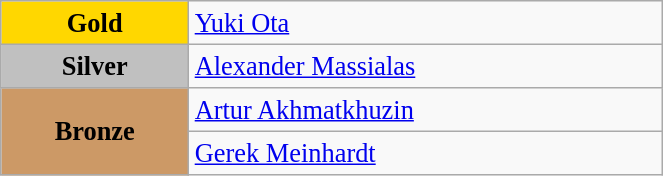<table class="wikitable" style=" text-align:center; font-size:110%;" width="35%">
<tr>
<td rowspan="1" bgcolor="gold"><strong>Gold</strong></td>
<td align=left> <a href='#'>Yuki Ota</a></td>
</tr>
<tr>
<td rowspan="1" bgcolor="silver"><strong>Silver</strong></td>
<td align=left> <a href='#'>Alexander Massialas</a></td>
</tr>
<tr>
<td rowspan="2" bgcolor="#cc9966"><strong>Bronze</strong></td>
<td align=left> <a href='#'>Artur Akhmatkhuzin</a></td>
</tr>
<tr>
<td align=left> <a href='#'>Gerek Meinhardt</a></td>
</tr>
</table>
